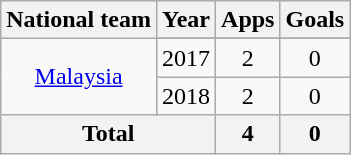<table class=wikitable style="text-align: center;">
<tr>
<th>National team</th>
<th>Year</th>
<th>Apps</th>
<th>Goals</th>
</tr>
<tr>
<td rowspan=3><a href='#'>Malaysia</a></td>
</tr>
<tr>
<td>2017</td>
<td>2</td>
<td>0</td>
</tr>
<tr>
<td>2018</td>
<td>2</td>
<td>0</td>
</tr>
<tr>
<th colspan=2>Total</th>
<th>4</th>
<th>0</th>
</tr>
</table>
